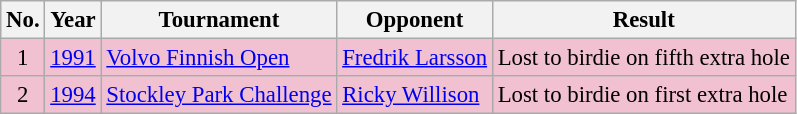<table class="wikitable" style="font-size:95%;">
<tr>
<th>No.</th>
<th>Year</th>
<th>Tournament</th>
<th>Opponent</th>
<th>Result</th>
</tr>
<tr style="background:#F2C1D1;">
<td align=center>1</td>
<td><a href='#'>1991</a></td>
<td><a href='#'>Volvo Finnish Open</a></td>
<td> <a href='#'>Fredrik Larsson</a></td>
<td>Lost to birdie on fifth extra hole</td>
</tr>
<tr style="background:#F2C1D1;">
<td align=center>2</td>
<td><a href='#'>1994</a></td>
<td><a href='#'>Stockley Park Challenge</a></td>
<td> <a href='#'>Ricky Willison</a></td>
<td>Lost to birdie on first extra hole</td>
</tr>
</table>
